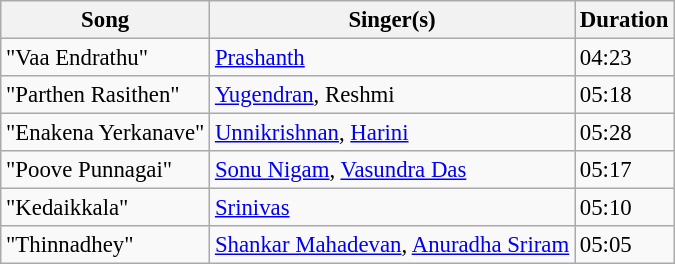<table class="wikitable" style="font-size:95%;">
<tr>
<th>Song</th>
<th>Singer(s)</th>
<th>Duration</th>
</tr>
<tr>
<td>"Vaa Endrathu"</td>
<td><a href='#'>Prashanth</a></td>
<td>04:23</td>
</tr>
<tr>
<td>"Parthen Rasithen"</td>
<td><a href='#'>Yugendran</a>, Reshmi</td>
<td>05:18</td>
</tr>
<tr>
<td>"Enakena Yerkanave"</td>
<td><a href='#'>Unnikrishnan</a>, <a href='#'>Harini</a></td>
<td>05:28</td>
</tr>
<tr>
<td>"Poove Punnagai"</td>
<td><a href='#'>Sonu Nigam</a>, <a href='#'>Vasundra Das</a></td>
<td>05:17</td>
</tr>
<tr>
<td>"Kedaikkala"</td>
<td><a href='#'>Srinivas</a></td>
<td>05:10</td>
</tr>
<tr>
<td>"Thinnadhey"</td>
<td><a href='#'>Shankar Mahadevan</a>, <a href='#'>Anuradha Sriram</a></td>
<td>05:05</td>
</tr>
</table>
